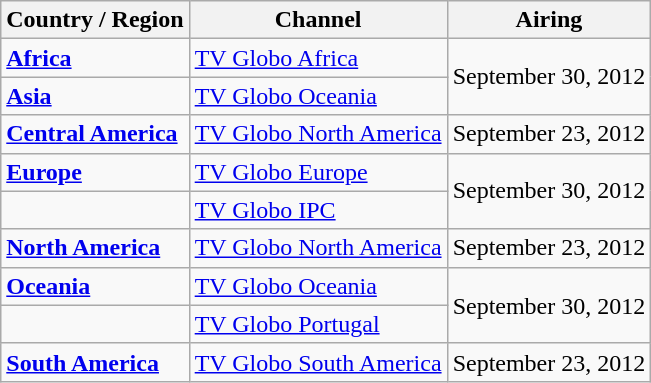<table class="wikitable">
<tr>
<th>Country / Region</th>
<th>Channel</th>
<th>Airing</th>
</tr>
<tr>
<td><strong> <a href='#'>Africa</a></strong></td>
<td><a href='#'>TV Globo Africa</a></td>
<td rowspan=2>September 30, 2012</td>
</tr>
<tr>
<td><strong> <a href='#'>Asia</a></strong></td>
<td><a href='#'>TV Globo Oceania</a></td>
</tr>
<tr>
<td><strong> <a href='#'>Central America</a></strong></td>
<td><a href='#'>TV Globo North America</a></td>
<td>September 23, 2012</td>
</tr>
<tr>
<td><strong> <a href='#'>Europe</a></strong></td>
<td><a href='#'>TV Globo Europe</a></td>
<td rowspan=2>September 30, 2012</td>
</tr>
<tr>
<td><strong></strong></td>
<td><a href='#'>TV Globo IPC</a></td>
</tr>
<tr>
<td><strong> <a href='#'>North America</a></strong></td>
<td><a href='#'>TV Globo North America</a></td>
<td>September 23, 2012</td>
</tr>
<tr>
<td><strong> <a href='#'>Oceania</a></strong></td>
<td><a href='#'>TV Globo Oceania</a></td>
<td rowspan=2>September 30, 2012</td>
</tr>
<tr>
<td><strong></strong></td>
<td><a href='#'>TV Globo Portugal</a></td>
</tr>
<tr>
<td><strong> <a href='#'>South America</a></strong></td>
<td><a href='#'>TV Globo South America</a></td>
<td>September 23, 2012</td>
</tr>
</table>
